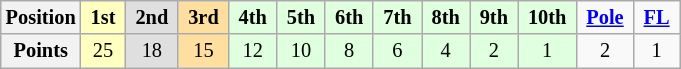<table class="wikitable" style="font-size:85%; text-align:center">
<tr>
<th>Position</th>
<td style="background:#ffffbf;"> <strong>1st</strong> </td>
<td style="background:#dfdfdf;"> <strong>2nd</strong> </td>
<td style="background:#ffdf9f;"> <strong>3rd</strong> </td>
<td style="background:#dfffdf;"> <strong>4th</strong> </td>
<td style="background:#dfffdf;"> <strong>5th</strong> </td>
<td style="background:#dfffdf;"> <strong>6th</strong> </td>
<td style="background:#dfffdf;"> <strong>7th</strong> </td>
<td style="background:#dfffdf;"> <strong>8th</strong> </td>
<td style="background:#dfffdf;"> <strong>9th</strong> </td>
<td style="background:#dfffdf;"> <strong>10th</strong> </td>
<td> <strong><a href='#'>Pole</a></strong> </td>
<td> <strong><a href='#'>FL</a></strong> </td>
</tr>
<tr>
<th>Points</th>
<td style="background:#ffffbf;">25</td>
<td style="background:#dfdfdf;">18</td>
<td style="background:#ffdf9f;">15</td>
<td style="background:#dfffdf;">12</td>
<td style="background:#dfffdf;">10</td>
<td style="background:#dfffdf;">8</td>
<td style="background:#dfffdf;">6</td>
<td style="background:#dfffdf;">4</td>
<td style="background:#dfffdf;">2</td>
<td style="background:#dfffdf;">1</td>
<td>2</td>
<td>1</td>
</tr>
</table>
